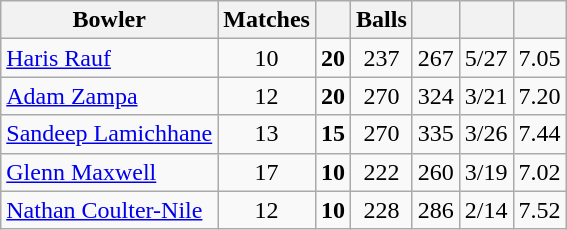<table class="wikitable sortable" style="text-align:center">
<tr>
<th>Bowler</th>
<th>Matches</th>
<th></th>
<th>Balls</th>
<th></th>
<th></th>
<th></th>
</tr>
<tr |>
<td style="text-align:left"> <a href='#'>Haris Rauf</a></td>
<td>10</td>
<td><strong>20</strong></td>
<td>237</td>
<td>267</td>
<td>5/27</td>
<td>7.05</td>
</tr>
<tr>
<td style="text-align:left"> <a href='#'>Adam Zampa</a></td>
<td>12</td>
<td><strong>20</strong></td>
<td>270</td>
<td>324</td>
<td>3/21</td>
<td>7.20</td>
</tr>
<tr>
<td style="text-align:left"> <a href='#'>Sandeep Lamichhane</a></td>
<td>13</td>
<td><strong>15</strong></td>
<td>270</td>
<td>335</td>
<td>3/26</td>
<td>7.44</td>
</tr>
<tr>
<td style="text-align:left"> <a href='#'>Glenn Maxwell</a></td>
<td>17</td>
<td><strong>10</strong></td>
<td>222</td>
<td>260</td>
<td>3/19</td>
<td>7.02</td>
</tr>
<tr>
<td style="text-align:left"> <a href='#'>Nathan Coulter-Nile</a></td>
<td>12</td>
<td><strong>10</strong></td>
<td>228</td>
<td>286</td>
<td>2/14</td>
<td>7.52</td>
</tr>
</table>
